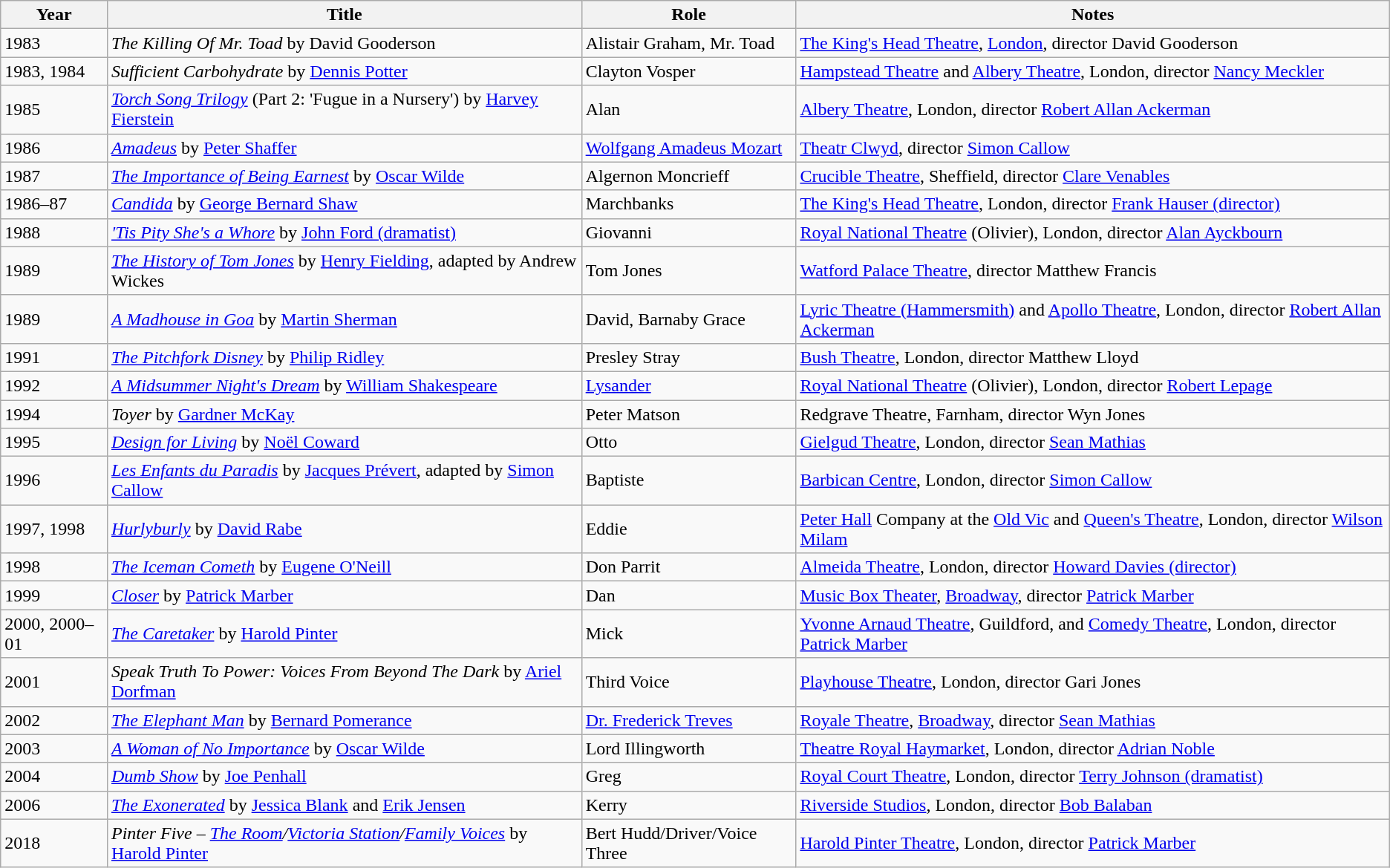<table class="wikitable sortable">
<tr>
<th>Year</th>
<th>Title</th>
<th>Role</th>
<th>Notes</th>
</tr>
<tr>
<td>1983</td>
<td><em>The Killing Of Mr. Toad</em> by David Gooderson</td>
<td>Alistair Graham, Mr. Toad</td>
<td><a href='#'>The King's Head Theatre</a>, <a href='#'>London</a>, director David Gooderson</td>
</tr>
<tr>
<td>1983, 1984</td>
<td><em>Sufficient Carbohydrate</em> by <a href='#'>Dennis Potter</a></td>
<td>Clayton Vosper</td>
<td><a href='#'>Hampstead Theatre</a> and <a href='#'>Albery Theatre</a>, London, director <a href='#'>Nancy Meckler</a></td>
</tr>
<tr>
<td>1985</td>
<td><em><a href='#'>Torch Song Trilogy</a></em> (Part 2: 'Fugue in a Nursery') by <a href='#'>Harvey Fierstein</a></td>
<td>Alan</td>
<td><a href='#'>Albery Theatre</a>, London, director <a href='#'>Robert Allan Ackerman</a></td>
</tr>
<tr>
<td>1986</td>
<td><em><a href='#'>Amadeus</a></em> by <a href='#'>Peter Shaffer</a></td>
<td><a href='#'>Wolfgang Amadeus Mozart</a></td>
<td><a href='#'>Theatr Clwyd</a>, director <a href='#'>Simon Callow</a></td>
</tr>
<tr>
<td>1987</td>
<td><em><a href='#'>The Importance of Being Earnest</a></em> by <a href='#'>Oscar Wilde</a></td>
<td>Algernon Moncrieff</td>
<td><a href='#'>Crucible Theatre</a>, Sheffield, director <a href='#'>Clare Venables</a></td>
</tr>
<tr>
<td>1986–87</td>
<td><em><a href='#'>Candida</a></em> by <a href='#'>George Bernard Shaw</a></td>
<td>Marchbanks</td>
<td><a href='#'>The King's Head Theatre</a>, London, director <a href='#'>Frank Hauser (director)</a></td>
</tr>
<tr>
<td>1988</td>
<td><em><a href='#'>'Tis Pity She's a Whore</a></em> by <a href='#'>John Ford (dramatist)</a></td>
<td>Giovanni</td>
<td><a href='#'>Royal National Theatre</a> (Olivier), London, director <a href='#'>Alan Ayckbourn</a></td>
</tr>
<tr>
<td>1989</td>
<td><em><a href='#'>The History of Tom Jones</a></em> by <a href='#'>Henry Fielding</a>, adapted by Andrew Wickes</td>
<td>Tom Jones</td>
<td><a href='#'>Watford Palace Theatre</a>, director Matthew Francis</td>
</tr>
<tr>
<td>1989</td>
<td><em><a href='#'>A Madhouse in Goa</a></em> by <a href='#'>Martin Sherman</a></td>
<td>David, Barnaby Grace</td>
<td><a href='#'>Lyric Theatre (Hammersmith)</a> and <a href='#'>Apollo Theatre</a>, London, director <a href='#'>Robert Allan Ackerman</a></td>
</tr>
<tr>
<td>1991</td>
<td><em><a href='#'>The Pitchfork Disney</a></em> by <a href='#'>Philip Ridley</a></td>
<td>Presley Stray</td>
<td><a href='#'>Bush Theatre</a>, London, director Matthew Lloyd</td>
</tr>
<tr>
<td>1992</td>
<td><em><a href='#'>A Midsummer Night's Dream</a></em> by <a href='#'>William Shakespeare</a></td>
<td><a href='#'>Lysander</a></td>
<td><a href='#'>Royal National Theatre</a> (Olivier), London, director <a href='#'>Robert Lepage</a></td>
</tr>
<tr>
<td>1994</td>
<td><em>Toyer</em> by <a href='#'>Gardner McKay</a></td>
<td>Peter Matson</td>
<td>Redgrave Theatre, Farnham, director Wyn Jones</td>
</tr>
<tr>
<td>1995</td>
<td><em><a href='#'>Design for Living</a></em> by <a href='#'>Noël Coward</a></td>
<td>Otto</td>
<td><a href='#'>Gielgud Theatre</a>, London, director <a href='#'>Sean Mathias</a></td>
</tr>
<tr>
<td>1996</td>
<td><em><a href='#'>Les Enfants du Paradis</a></em> by <a href='#'>Jacques Prévert</a>, adapted by <a href='#'>Simon Callow</a></td>
<td>Baptiste</td>
<td Barbican Theatre><a href='#'>Barbican Centre</a>, London, director <a href='#'>Simon Callow</a></td>
</tr>
<tr>
<td>1997, 1998</td>
<td><em><a href='#'>Hurlyburly</a></em> by <a href='#'>David Rabe</a></td>
<td>Eddie</td>
<td><a href='#'>Peter Hall</a> Company at the <a href='#'>Old Vic</a> and <a href='#'>Queen's Theatre</a>, London, director <a href='#'>Wilson Milam</a></td>
</tr>
<tr>
<td>1998</td>
<td><em><a href='#'>The Iceman Cometh</a></em> by <a href='#'>Eugene O'Neill</a></td>
<td>Don Parrit</td>
<td><a href='#'>Almeida Theatre</a>, London, director <a href='#'>Howard Davies (director)</a></td>
</tr>
<tr>
<td>1999</td>
<td><em><a href='#'>Closer</a></em> by <a href='#'>Patrick Marber</a></td>
<td>Dan</td>
<td><a href='#'>Music Box Theater</a>, <a href='#'>Broadway</a>, director <a href='#'>Patrick Marber</a></td>
</tr>
<tr>
<td>2000, 2000–01</td>
<td><em><a href='#'>The Caretaker</a></em> by <a href='#'>Harold Pinter</a></td>
<td>Mick</td>
<td><a href='#'>Yvonne Arnaud Theatre</a>, Guildford, and <a href='#'>Comedy Theatre</a>, London, director <a href='#'>Patrick Marber</a></td>
</tr>
<tr>
<td>2001</td>
<td><em>Speak Truth To Power: Voices From Beyond The Dark</em> by <a href='#'>Ariel Dorfman</a></td>
<td>Third Voice</td>
<td><a href='#'>Playhouse Theatre</a>, London, director Gari Jones</td>
</tr>
<tr>
<td>2002</td>
<td><em><a href='#'>The Elephant Man</a></em> by <a href='#'>Bernard Pomerance</a></td>
<td><a href='#'>Dr. Frederick Treves</a></td>
<td><a href='#'>Royale Theatre</a>, <a href='#'>Broadway</a>, director <a href='#'>Sean Mathias</a></td>
</tr>
<tr>
<td>2003</td>
<td><em><a href='#'>A Woman of No Importance</a></em> by <a href='#'>Oscar Wilde</a></td>
<td>Lord Illingworth</td>
<td><a href='#'>Theatre Royal Haymarket</a>, London, director <a href='#'>Adrian Noble</a></td>
</tr>
<tr>
<td>2004</td>
<td><em><a href='#'>Dumb Show</a></em> by <a href='#'>Joe Penhall</a></td>
<td>Greg</td>
<td><a href='#'>Royal Court Theatre</a>, London, director <a href='#'>Terry Johnson (dramatist)</a></td>
</tr>
<tr>
<td>2006</td>
<td><em><a href='#'>The Exonerated</a></em> by <a href='#'>Jessica Blank</a> and <a href='#'>Erik Jensen</a></td>
<td>Kerry</td>
<td><a href='#'>Riverside Studios</a>, London, director <a href='#'>Bob Balaban</a></td>
</tr>
<tr>
<td>2018</td>
<td><em>Pinter Five – <a href='#'>The Room</a>/<a href='#'>Victoria Station</a>/<a href='#'>Family Voices</a></em> by <a href='#'>Harold Pinter</a></td>
<td>Bert Hudd/Driver/Voice Three</td>
<td><a href='#'>Harold Pinter Theatre</a>, London, director <a href='#'>Patrick Marber</a></td>
</tr>
</table>
